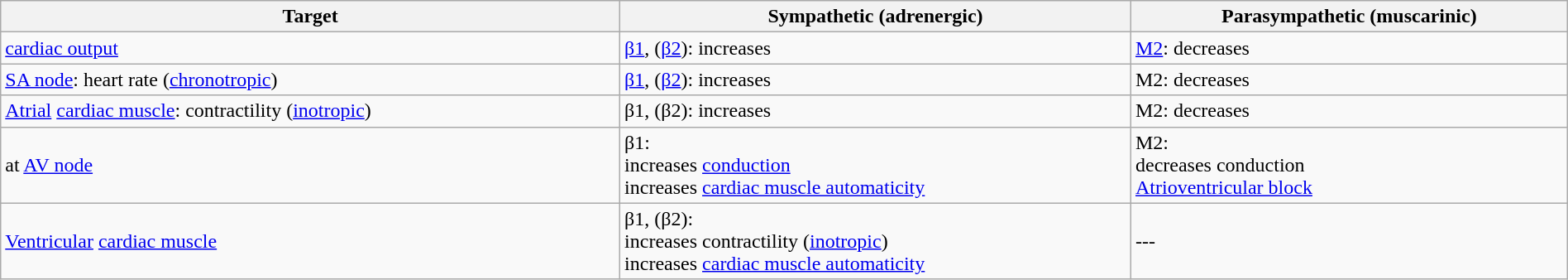<table class="wikitable" width=100% width=100%>
<tr>
<th>Target</th>
<th>Sympathetic  (adrenergic)</th>
<th>Parasympathetic (muscarinic)</th>
</tr>
<tr>
<td><a href='#'>cardiac output</a></td>
<td><a href='#'>β1</a>, (<a href='#'>β2</a>): increases</td>
<td><a href='#'>M2</a>: decreases</td>
</tr>
<tr>
<td><a href='#'>SA node</a>: heart rate (<a href='#'>chronotropic</a>)</td>
<td><a href='#'>β1</a>, (<a href='#'>β2</a>): increases</td>
<td>M2: decreases</td>
</tr>
<tr>
<td><a href='#'>Atrial</a> <a href='#'>cardiac muscle</a>: contractility (<a href='#'>inotropic</a>)</td>
<td>β1, (β2): increases</td>
<td>M2: decreases</td>
</tr>
<tr>
<td>at <a href='#'>AV node</a></td>
<td>β1: <br> increases <a href='#'>conduction</a> <br> increases <a href='#'>cardiac muscle automaticity</a></td>
<td>M2: <br> decreases conduction <br> <a href='#'>Atrioventricular block</a></td>
</tr>
<tr>
<td><a href='#'>Ventricular</a> <a href='#'>cardiac muscle</a></td>
<td>β1, (β2): <br> increases contractility (<a href='#'>inotropic</a>) <br> increases <a href='#'>cardiac muscle automaticity</a></td>
<td>---</td>
</tr>
</table>
